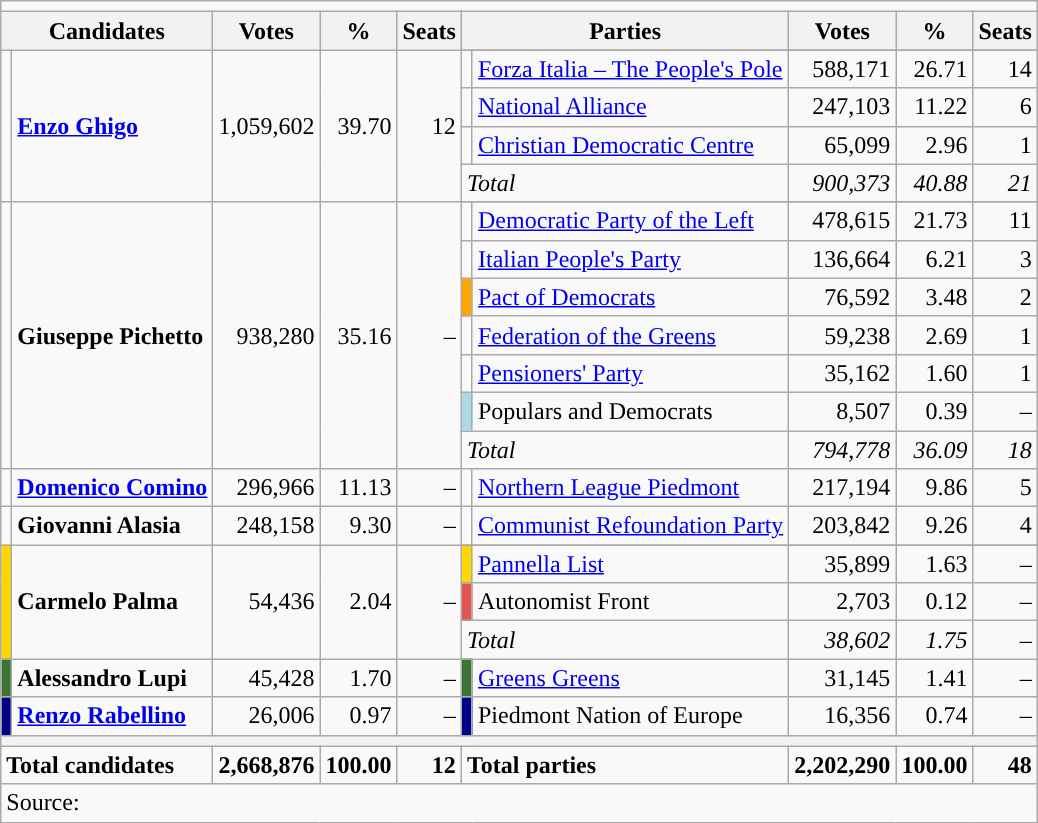<table class="wikitable">
<tr>
<td colspan=10></td>
</tr>
<tr>
<th colspan=2>Candidates</th>
<th>Votes</th>
<th>%</th>
<th>Seats</th>
<th colspan=2>Parties</th>
<th>Votes</th>
<th>%</th>
<th>Seats</th>
</tr>
<tr>
<td rowspan=5></td>
<td rowspan=5><strong><a href='#'>Enzo Ghigo</a></strong></td>
<td rowspan=5 align=right>1,059,602</td>
<td rowspan=5 align=right>39.70</td>
<td rowspan=5 align=right>12</td>
</tr>
<tr>
<td></td>
<td><a href='#'>Forza Italia – The People's Pole</a></td>
<td align=right>588,171</td>
<td align=right>26.71</td>
<td align=right>14</td>
</tr>
<tr>
<td></td>
<td><a href='#'>National Alliance</a></td>
<td align=right>247,103</td>
<td align=right>11.22</td>
<td align=right>6</td>
</tr>
<tr>
<td></td>
<td><a href='#'>Christian Democratic Centre</a></td>
<td align=right>65,099</td>
<td align=right>2.96</td>
<td align=right>1</td>
</tr>
<tr>
<td colspan=2><em>Total</em></td>
<td align=right><em>900,373</em></td>
<td align=right><em>40.88</em></td>
<td align=right><em>21</em></td>
</tr>
<tr>
<td rowspan=8></td>
<td rowspan=8><strong>Giuseppe Pichetto</strong></td>
<td rowspan=8 align=right>938,280</td>
<td rowspan=8 align=right>35.16</td>
<td rowspan=8 align=right>–</td>
</tr>
<tr>
<td></td>
<td><a href='#'>Democratic Party of the Left</a></td>
<td align=right>478,615</td>
<td align=right>21.73</td>
<td align=right>11</td>
</tr>
<tr>
<td></td>
<td><a href='#'>Italian People's Party</a></td>
<td align=right>136,664</td>
<td align=right>6.21</td>
<td align=right>3</td>
</tr>
<tr>
<td bgcolor="orange"></td>
<td><a href='#'>Pact of Democrats</a></td>
<td align=right>76,592</td>
<td align=right>3.48</td>
<td align=right>2</td>
</tr>
<tr>
<td></td>
<td><a href='#'>Federation of the Greens</a></td>
<td align=right>59,238</td>
<td align=right>2.69</td>
<td align=right>1</td>
</tr>
<tr>
<td></td>
<td><a href='#'>Pensioners' Party</a></td>
<td align=right>35,162</td>
<td align=right>1.60</td>
<td align=right>1</td>
</tr>
<tr>
<td bgcolor="lightblue"></td>
<td>Populars and Democrats</td>
<td align=right>8,507</td>
<td align=right>0.39</td>
<td align=right>–</td>
</tr>
<tr>
<td colspan=2><em>Total</em></td>
<td align=right><em>794,778</em></td>
<td align=right><em>36.09</em></td>
<td align=right><em>18</em></td>
</tr>
<tr>
<td></td>
<td><strong><a href='#'>Domenico Comino</a></strong></td>
<td align=right>296,966</td>
<td align=right>11.13</td>
<td align=right>–</td>
<td></td>
<td><a href='#'>Northern League Piedmont</a></td>
<td align=right>217,194</td>
<td align=right>9.86</td>
<td align=right>5</td>
</tr>
<tr>
<td></td>
<td><strong>Giovanni Alasia</strong></td>
<td align=right>248,158</td>
<td align=right>9.30</td>
<td align=right>–</td>
<td></td>
<td><a href='#'>Communist Refoundation Party</a></td>
<td align=right>203,842</td>
<td align=right>9.26</td>
<td align=right>4</td>
</tr>
<tr>
<td rowspan=4 bgcolor="gold"></td>
<td rowspan=4><strong>Carmelo Palma</strong></td>
<td rowspan=4 align=right>54,436</td>
<td rowspan=4 align=right>2.04</td>
<td rowspan=4 align=right>–</td>
</tr>
<tr>
<td bgcolor="gold"></td>
<td><a href='#'>Pannella List</a></td>
<td align=right>35,899</td>
<td align=right>1.63</td>
<td align=right>–</td>
</tr>
<tr>
<td bgcolor="#E55451"></td>
<td>Autonomist Front</td>
<td align=right>2,703</td>
<td align=right>0.12</td>
<td align=right>–</td>
</tr>
<tr>
<td colspan=2><em>Total</em></td>
<td align=right><em>38,602</em></td>
<td align=right><em>1.75</em></td>
<td align=right><em>–</em></td>
</tr>
<tr>
<td bgcolor="#3A7535"></td>
<td><strong>Alessandro Lupi</strong></td>
<td align=right>45,428</td>
<td align=right>1.70</td>
<td align=right>–</td>
<td bgcolor="#3A7535"></td>
<td><a href='#'>Greens Greens</a></td>
<td align=right>31,145</td>
<td align=right>1.41</td>
<td align=right>–</td>
</tr>
<tr>
<td bgcolor="darkblue"></td>
<td><strong><a href='#'>Renzo Rabellino</a></strong></td>
<td align=right>26,006</td>
<td align=right>0.97</td>
<td align=right>–</td>
<td bgcolor="darkblue"></td>
<td>Piedmont Nation of Europe</td>
<td align=right>16,356</td>
<td align=right>0.74</td>
<td align=right>–</td>
</tr>
<tr>
<th colspan=10></th>
</tr>
<tr>
<td colspan=2><strong>Total candidates</strong></td>
<td align=right><strong>2,668,876</strong></td>
<td align=right><strong>100.00</strong></td>
<td align=right><strong>12</strong></td>
<td colspan=2><strong>Total parties</strong></td>
<td align=right><strong>2,202,290</strong></td>
<td align=right><strong>100.00</strong></td>
<td align=right><strong>48</strong></td>
</tr>
<tr>
<td colspan=10>Source: </td>
</tr>
</table>
